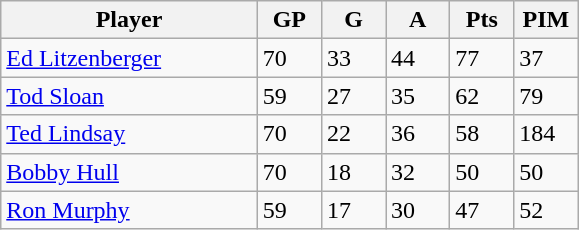<table class="wikitable">
<tr>
<th bgcolor="#DDDDFF" width="40%">Player</th>
<th bgcolor="#DDDDFF" width="10%">GP</th>
<th bgcolor="#DDDDFF" width="10%">G</th>
<th bgcolor="#DDDDFF" width="10%">A</th>
<th bgcolor="#DDDDFF" width="10%">Pts</th>
<th bgcolor="#DDDDFF" width="10%">PIM</th>
</tr>
<tr>
<td><a href='#'>Ed Litzenberger</a></td>
<td>70</td>
<td>33</td>
<td>44</td>
<td>77</td>
<td>37</td>
</tr>
<tr>
<td><a href='#'>Tod Sloan</a></td>
<td>59</td>
<td>27</td>
<td>35</td>
<td>62</td>
<td>79</td>
</tr>
<tr>
<td><a href='#'>Ted Lindsay</a></td>
<td>70</td>
<td>22</td>
<td>36</td>
<td>58</td>
<td>184</td>
</tr>
<tr>
<td><a href='#'>Bobby Hull</a></td>
<td>70</td>
<td>18</td>
<td>32</td>
<td>50</td>
<td>50</td>
</tr>
<tr>
<td><a href='#'>Ron Murphy</a></td>
<td>59</td>
<td>17</td>
<td>30</td>
<td>47</td>
<td>52</td>
</tr>
</table>
